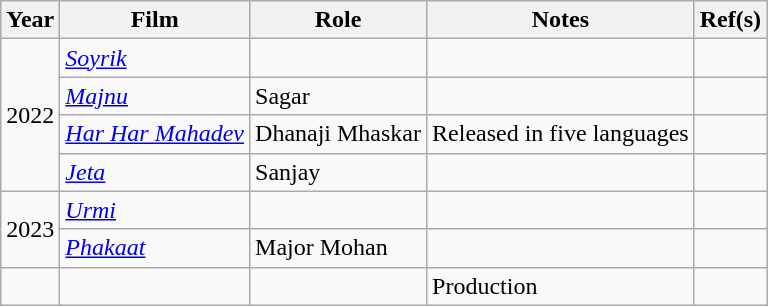<table class="wikitable">
<tr>
<th>Year</th>
<th>Film</th>
<th>Role</th>
<th>Notes</th>
<th>Ref(s)</th>
</tr>
<tr>
<td rowspan="4">2022</td>
<td><em><a href='#'>Soyrik</a></em></td>
<td></td>
<td></td>
<td></td>
</tr>
<tr>
<td><em><a href='#'>Majnu</a></em></td>
<td>Sagar</td>
<td></td>
<td></td>
</tr>
<tr>
<td><em><a href='#'>Har Har Mahadev</a></em></td>
<td>Dhanaji Mhaskar</td>
<td>Released in five languages</td>
<td></td>
</tr>
<tr>
<td><em><a href='#'>Jeta</a></em></td>
<td>Sanjay</td>
<td></td>
<td></td>
</tr>
<tr>
<td rowspan="2">2023</td>
<td><em><a href='#'>Urmi</a></em></td>
<td></td>
<td></td>
<td></td>
</tr>
<tr>
<td><em><a href='#'>Phakaat</a></em></td>
<td>Major Mohan</td>
<td></td>
<td></td>
</tr>
<tr>
<td></td>
<td></td>
<td></td>
<td>Production</td>
<td></td>
</tr>
</table>
